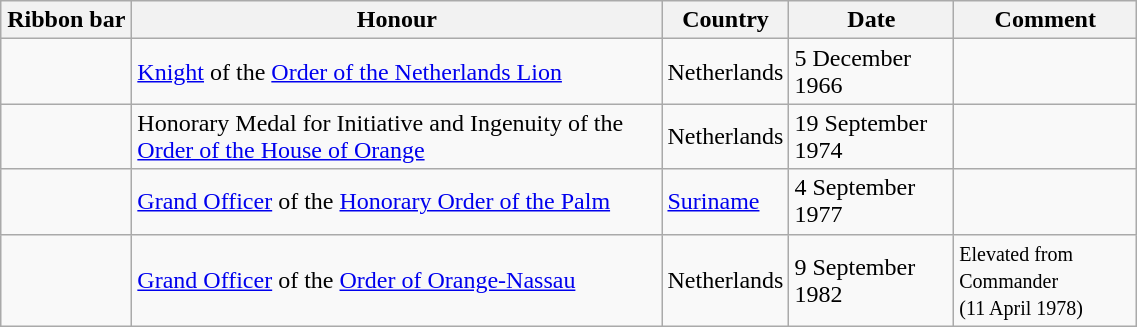<table class="wikitable" style="width:60%;">
<tr>
<th style="width:80px;">Ribbon bar</th>
<th>Honour</th>
<th>Country</th>
<th>Date</th>
<th>Comment</th>
</tr>
<tr>
<td></td>
<td><a href='#'>Knight</a> of the <a href='#'>Order of the Netherlands Lion</a></td>
<td>Netherlands</td>
<td>5 December 1966</td>
<td></td>
</tr>
<tr>
<td></td>
<td>Honorary Medal for Initiative and Ingenuity of the <a href='#'>Order of the House of Orange</a></td>
<td>Netherlands</td>
<td>19 September 1974</td>
<td></td>
</tr>
<tr>
<td></td>
<td><a href='#'>Grand Officer</a> of the <a href='#'>Honorary Order of the Palm</a></td>
<td><a href='#'>Suriname</a></td>
<td>4 September 1977</td>
<td></td>
</tr>
<tr>
<td></td>
<td><a href='#'>Grand Officer</a> of the <a href='#'>Order of Orange-Nassau</a></td>
<td>Netherlands</td>
<td>9 September 1982</td>
<td><small>Elevated from Commander <br> (11 April 1978)</small></td>
</tr>
</table>
